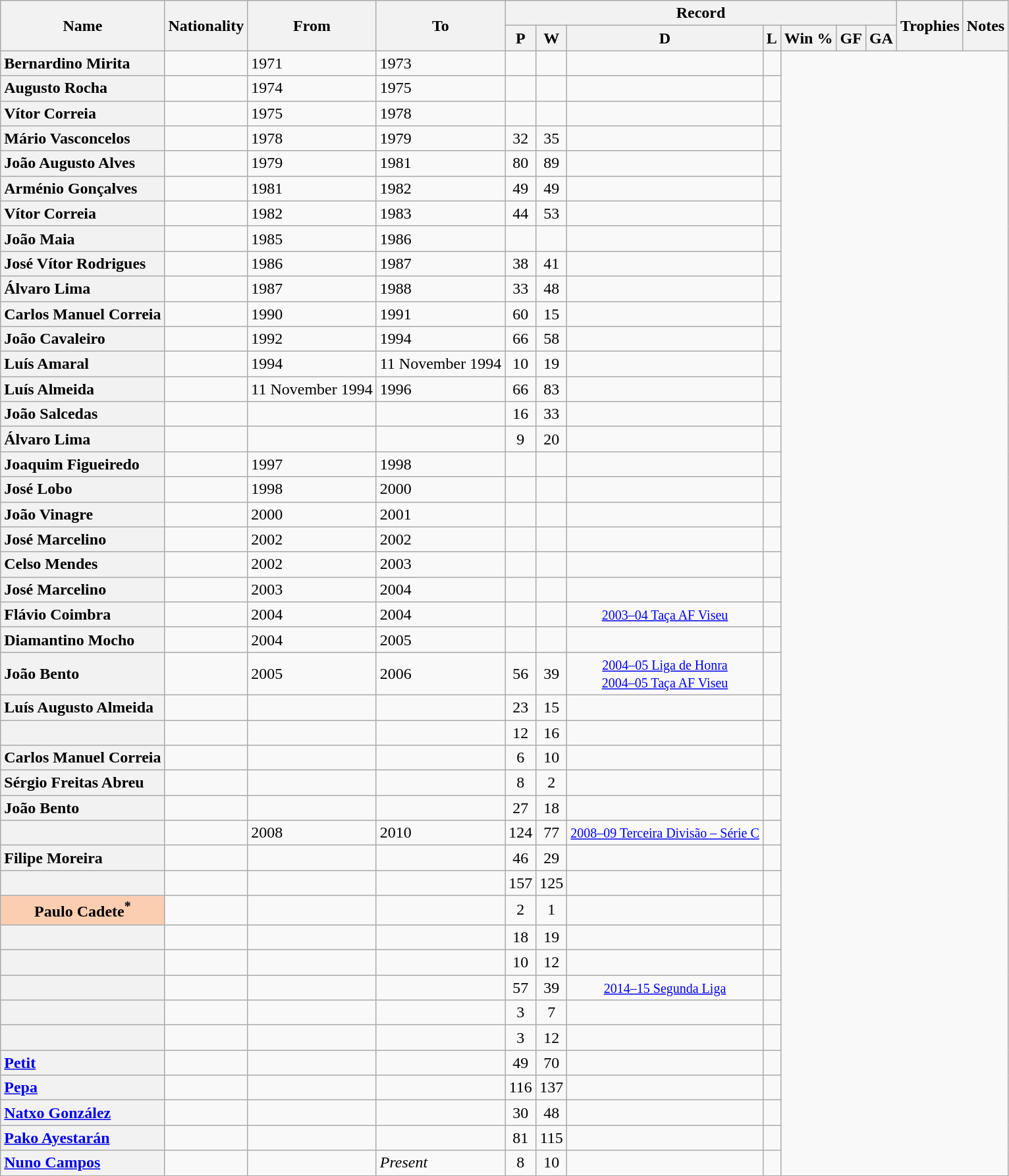<table class="wikitable plainrowheaders sortable" style="text-align:center">
<tr>
<th rowspan="2" scope=col>Name</th>
<th rowspan="2" scope=col>Nationality</th>
<th rowspan="2" scope=col>From</th>
<th rowspan="2" class="unsortable" scope=col>To</th>
<th colspan="7">Record</th>
<th rowspan="2" class="unsortable" scope=col>Trophies</th>
<th rowspan="2" class="unsortable" scope=col>Notes</th>
</tr>
<tr class="unsortable">
<th scope=col>P</th>
<th scope=col>W</th>
<th scope=col>D</th>
<th scope=col>L</th>
<th scope=col>Win %</th>
<th scope=col>GF</th>
<th scope=col>GA</th>
</tr>
<tr>
<th scope=row style=text-align:left>Bernardino Mirita</th>
<td align=left></td>
<td align=left>1971</td>
<td align=left>1973<br></td>
<td></td>
<td></td>
<td></td>
<td></td>
</tr>
<tr>
<th scope=row style=text-align:left>Augusto Rocha</th>
<td align=left></td>
<td align=left>1974</td>
<td align=left>1975<br></td>
<td></td>
<td></td>
<td></td>
<td></td>
</tr>
<tr>
<th scope=row style=text-align:left>Vítor Correia</th>
<td align=left></td>
<td align=left>1975</td>
<td align=left>1978<br></td>
<td></td>
<td></td>
<td></td>
<td></td>
</tr>
<tr>
<th scope=row style=text-align:left>Mário Vasconcelos</th>
<td align=left></td>
<td align=left>1978</td>
<td align=left>1979<br></td>
<td>32</td>
<td>35</td>
<td></td>
<td></td>
</tr>
<tr>
<th scope=row style=text-align:left>João Augusto Alves</th>
<td align=left></td>
<td align=left>1979</td>
<td align=left>1981<br></td>
<td>80</td>
<td>89</td>
<td></td>
<td></td>
</tr>
<tr>
<th scope=row style=text-align:left>Arménio Gonçalves</th>
<td align=left></td>
<td align=left>1981</td>
<td align=left>1982<br></td>
<td>49</td>
<td>49</td>
<td></td>
<td></td>
</tr>
<tr>
<th scope=row style=text-align:left>Vítor Correia</th>
<td align=left></td>
<td align=left>1982</td>
<td align=left>1983<br></td>
<td>44</td>
<td>53</td>
<td></td>
<td></td>
</tr>
<tr>
<th scope=row style=text-align:left>João Maia</th>
<td align=left></td>
<td align=left>1985</td>
<td align=left>1986<br></td>
<td></td>
<td></td>
<td></td>
<td></td>
</tr>
<tr>
<th scope=row style=text-align:left>José Vítor Rodrigues</th>
<td align=left></td>
<td align=left>1986</td>
<td align=left>1987<br></td>
<td>38</td>
<td>41</td>
<td></td>
<td></td>
</tr>
<tr>
<th scope=row style=text-align:left>Álvaro Lima</th>
<td align=left></td>
<td align=left>1987</td>
<td align=left>1988<br></td>
<td>33</td>
<td>48</td>
<td></td>
<td></td>
</tr>
<tr>
<th scope=row style=text-align:left>Carlos Manuel Correia</th>
<td align=left></td>
<td align=left>1990</td>
<td align=left>1991<br></td>
<td>60</td>
<td>15</td>
<td></td>
<td></td>
</tr>
<tr>
<th scope=row style=text-align:left>João Cavaleiro</th>
<td align=left></td>
<td align=left>1992</td>
<td align=left>1994<br></td>
<td>66</td>
<td>58</td>
<td></td>
<td></td>
</tr>
<tr>
<th scope=row style=text-align:left>Luís Amaral</th>
<td align=left></td>
<td align=left>1994</td>
<td align=left>11 November 1994<br></td>
<td>10</td>
<td>19</td>
<td></td>
<td></td>
</tr>
<tr>
<th scope=row style=text-align:left>Luís Almeida</th>
<td align=left></td>
<td align=left>11 November 1994</td>
<td align=left>1996<br></td>
<td>66</td>
<td>83</td>
<td></td>
<td></td>
</tr>
<tr>
<th scope=row style=text-align:left>João Salcedas</th>
<td align=left></td>
<td align=left></td>
<td align=left><br></td>
<td>16</td>
<td>33</td>
<td></td>
<td></td>
</tr>
<tr>
<th scope=row style=text-align:left>Álvaro Lima</th>
<td align=left></td>
<td align=left></td>
<td align=left><br></td>
<td>9</td>
<td>20</td>
<td></td>
<td></td>
</tr>
<tr>
<th scope=row style=text-align:left>Joaquim Figueiredo</th>
<td align=left></td>
<td align=left>1997</td>
<td align=left>1998<br></td>
<td></td>
<td></td>
<td></td>
<td></td>
</tr>
<tr>
<th scope=row style=text-align:left>José Lobo</th>
<td align=left></td>
<td align=left>1998</td>
<td align=left>2000<br></td>
<td></td>
<td></td>
<td></td>
<td></td>
</tr>
<tr>
<th scope=row style=text-align:left>João Vinagre</th>
<td align=left></td>
<td align=left>2000</td>
<td align=left>2001<br></td>
<td></td>
<td></td>
<td></td>
<td></td>
</tr>
<tr>
<th scope=row style=text-align:left>José Marcelino</th>
<td align=left></td>
<td align=left>2002</td>
<td align=left>2002<br></td>
<td></td>
<td></td>
<td></td>
<td></td>
</tr>
<tr>
<th scope=row style=text-align:left>Celso Mendes</th>
<td align=left></td>
<td align=left>2002</td>
<td align=left>2003<br></td>
<td></td>
<td></td>
<td></td>
<td></td>
</tr>
<tr>
<th scope=row style=text-align:left>José Marcelino</th>
<td align=left></td>
<td align=left>2003</td>
<td align=left>2004<br></td>
<td></td>
<td></td>
<td></td>
<td></td>
</tr>
<tr>
<th scope=row style=text-align:left>Flávio Coimbra</th>
<td align=left></td>
<td align=left>2004</td>
<td align=left>2004<br></td>
<td></td>
<td></td>
<td><small><a href='#'>2003–04 Taça AF Viseu</a></small></td>
<td></td>
</tr>
<tr>
<th scope=row style=text-align:left>Diamantino Mocho</th>
<td align=left></td>
<td align=left>2004</td>
<td align=left>2005<br></td>
<td></td>
<td></td>
<td></td>
<td></td>
</tr>
<tr>
<th scope=row style=text-align:left>João Bento</th>
<td align=left></td>
<td align=left>2005</td>
<td align=left>2006<br></td>
<td>56</td>
<td>39</td>
<td><small><a href='#'>2004–05 Liga de Honra</a> <br><a href='#'>2004–05 Taça AF Viseu</a></small></td>
<td></td>
</tr>
<tr>
<th scope=row style=text-align:left>Luís Augusto Almeida</th>
<td align=left></td>
<td align=left></td>
<td align=left><br></td>
<td>23</td>
<td>15</td>
<td></td>
<td></td>
</tr>
<tr>
<th scope=row style=text-align:left></th>
<td align=left></td>
<td align=left></td>
<td align=left><br></td>
<td>12</td>
<td>16</td>
<td></td>
<td></td>
</tr>
<tr>
<th scope=row style=text-align:left>Carlos Manuel Correia</th>
<td align=left></td>
<td align=left></td>
<td align=left><br></td>
<td>6</td>
<td>10</td>
<td></td>
<td></td>
</tr>
<tr>
<th scope=row style=text-align:left>Sérgio Freitas Abreu</th>
<td align=left></td>
<td align=left></td>
<td align=left><br></td>
<td>8</td>
<td>2</td>
<td></td>
<td></td>
</tr>
<tr>
<th scope=row style=text-align:left>João Bento</th>
<td align=left></td>
<td align=left></td>
<td align=left><br></td>
<td>27</td>
<td>18</td>
<td></td>
<td></td>
</tr>
<tr>
<th scope=row style=text-align:left></th>
<td align=left></td>
<td align=left>2008</td>
<td align=left>2010<br></td>
<td>124</td>
<td>77</td>
<td><small><a href='#'>2008–09 Terceira Divisão – Série C</a></small></td>
<td></td>
</tr>
<tr>
<th scope=row style=text-align:left>Filipe Moreira</th>
<td align=left></td>
<td align=left></td>
<td align=left><br></td>
<td>46</td>
<td>29</td>
<td></td>
<td></td>
</tr>
<tr>
<th scope=row style=text-align:left></th>
<td align=left></td>
<td align=left></td>
<td align=left><br></td>
<td>157</td>
<td>125</td>
<td></td>
<td></td>
</tr>
<tr>
<th scope=row style=background:#FBCEB1>Paulo Cadete<sup>*</sup></th>
<td align=left></td>
<td align=left></td>
<td align=left><br></td>
<td>2</td>
<td>1</td>
<td></td>
<td></td>
</tr>
<tr>
<th scope=row style=text-align:left></th>
<td align=left></td>
<td align=left></td>
<td align=left><br></td>
<td>18</td>
<td>19</td>
<td></td>
<td></td>
</tr>
<tr>
<th scope=row style=text-align:left></th>
<td align=left></td>
<td align=left></td>
<td align=left><br></td>
<td>10</td>
<td>12</td>
<td></td>
<td></td>
</tr>
<tr>
<th scope=row style=text-align:left></th>
<td align=left></td>
<td align=left></td>
<td align=left><br></td>
<td>57</td>
<td>39</td>
<td><small><a href='#'>2014–15 Segunda Liga</a></small></td>
<td></td>
</tr>
<tr>
<th scope=row style=text-align:left></th>
<td align=left></td>
<td align=left></td>
<td align=left><br></td>
<td>3</td>
<td>7</td>
<td></td>
<td></td>
</tr>
<tr>
<th scope=row style=text-align:left></th>
<td align=left></td>
<td align=left></td>
<td align=left><br></td>
<td>3</td>
<td>12</td>
<td></td>
<td></td>
</tr>
<tr>
<th scope=row style=text-align:left><a href='#'>Petit</a></th>
<td align=left></td>
<td align=left></td>
<td align=left><br></td>
<td>49</td>
<td>70</td>
<td></td>
<td></td>
</tr>
<tr>
<th scope=row style=text-align:left><a href='#'>Pepa</a></th>
<td align=left></td>
<td align=left></td>
<td align=left><br></td>
<td>116</td>
<td>137</td>
<td></td>
<td></td>
</tr>
<tr>
<th scope=row style=text-align:left><a href='#'>Natxo González</a></th>
<td align=left></td>
<td align=left></td>
<td align=left><br></td>
<td>30</td>
<td>48</td>
<td></td>
<td></td>
</tr>
<tr>
<th scope=row style=text-align:left><a href='#'>Pako Ayestarán</a></th>
<td align=left></td>
<td align=left></td>
<td align=left><br></td>
<td>81</td>
<td>115</td>
<td></td>
<td></td>
</tr>
<tr>
<th scope=row style=text-align:left><a href='#'>Nuno Campos</a></th>
<td align=left></td>
<td align=left></td>
<td align=left><em>Present</em><br></td>
<td>8</td>
<td>10</td>
<td></td>
<td></td>
</tr>
</table>
